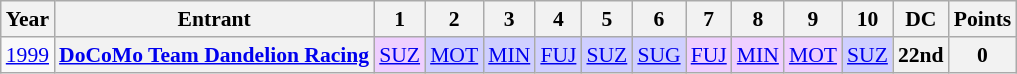<table class="wikitable" style="text-align:center; font-size:90%">
<tr>
<th>Year</th>
<th>Entrant</th>
<th>1</th>
<th>2</th>
<th>3</th>
<th>4</th>
<th>5</th>
<th>6</th>
<th>7</th>
<th>8</th>
<th>9</th>
<th>10</th>
<th>DC</th>
<th>Points</th>
</tr>
<tr>
<td><a href='#'>1999</a></td>
<th><a href='#'>DoCoMo Team Dandelion Racing</a></th>
<td bgcolor="#EFCFFF"><a href='#'>SUZ</a><br></td>
<td bgcolor="#CFCFFF"><a href='#'>MOT</a><br></td>
<td bgcolor="#CFCFFF"><a href='#'>MIN</a><br></td>
<td bgcolor="#CFCFFF"><a href='#'>FUJ</a><br></td>
<td bgcolor="#CFCFFF"><a href='#'>SUZ</a><br></td>
<td bgcolor="#CFCFFF"><a href='#'>SUG</a><br></td>
<td bgcolor="#EFCFFF"><a href='#'>FUJ</a><br></td>
<td bgcolor="#EFCFFF"><a href='#'>MIN</a><br></td>
<td bgcolor="#EFCFFF"><a href='#'>MOT</a><br></td>
<td bgcolor="#CFCFFF"><a href='#'>SUZ</a><br></td>
<th>22nd</th>
<th>0</th>
</tr>
</table>
